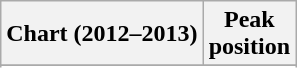<table class="wikitable sortable plainrowheaders" style="text-align:center">
<tr>
<th scope="col">Chart (2012–2013)</th>
<th scope="col">Peak<br>position</th>
</tr>
<tr>
</tr>
<tr>
</tr>
</table>
